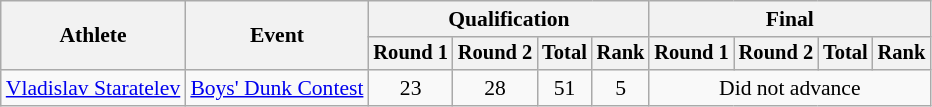<table class="wikitable" style="font-size:90%;">
<tr>
<th rowspan=2>Athlete</th>
<th rowspan=2>Event</th>
<th colspan=4>Qualification</th>
<th colspan=4>Final</th>
</tr>
<tr style="font-size:95%">
<th>Round 1</th>
<th>Round 2</th>
<th>Total</th>
<th>Rank</th>
<th>Round 1</th>
<th>Round 2</th>
<th>Total</th>
<th>Rank</th>
</tr>
<tr align=center>
<td align=left><a href='#'>Vladislav Staratelev</a></td>
<td align=left><a href='#'>Boys' Dunk Contest</a></td>
<td>23</td>
<td>28</td>
<td>51</td>
<td>5</td>
<td colspan=4>Did not advance</td>
</tr>
</table>
